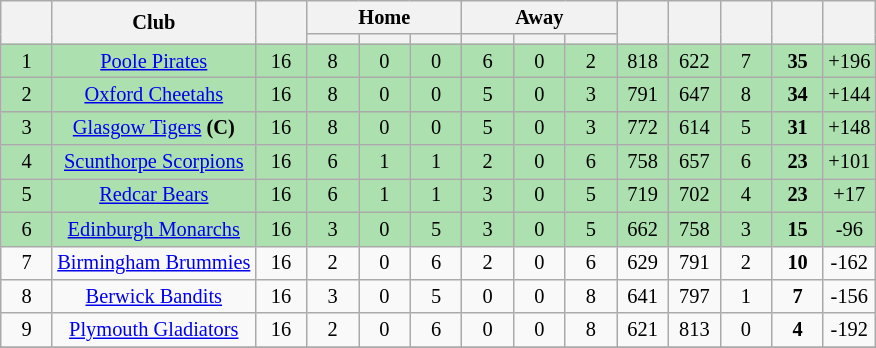<table class="wikitable" style="text-align:center; font-size:85%">
<tr>
<th rowspan="2" style="width:28px;"></th>
<th rowspan=2>Club</th>
<th rowspan="2" style="width:28px;"></th>
<th colspan=3>Home</th>
<th colspan=3>Away</th>
<th rowspan="2" style="width:28px;"></th>
<th rowspan="2" style="width:28px;"></th>
<th rowspan="2" style="width:28px;"></th>
<th rowspan="2" style="width:28px;"></th>
<th rowspan="2" style="width:28px;"></th>
</tr>
<tr>
<th width=28></th>
<th width=28></th>
<th width=28></th>
<th width=28></th>
<th width=28></th>
<th width=28></th>
</tr>
<tr style="background:#ACE1AF;">
<td align="center">1</td>
<td><a href='#'>Poole Pirates</a></td>
<td align="center">16</td>
<td align="center">8</td>
<td align="center">0</td>
<td align="center">0</td>
<td align="center">6</td>
<td align="center">0</td>
<td align="center">2</td>
<td align="center">818</td>
<td align="center">622</td>
<td align="center">7</td>
<td align="center"><strong>35</strong></td>
<td align="center">+196</td>
</tr>
<tr style="background:#ACE1AF;">
<td align="center">2</td>
<td><a href='#'>Oxford Cheetahs</a></td>
<td align="center">16</td>
<td align="center">8</td>
<td align="center">0</td>
<td align="center">0</td>
<td align="center">5</td>
<td align="center">0</td>
<td align="center">3</td>
<td align="center">791</td>
<td align="center">647</td>
<td align="center">8</td>
<td align="center"><strong>34</strong></td>
<td align="center">+144</td>
</tr>
<tr style="background:#ACE1AF;">
<td align="center">3</td>
<td><a href='#'>Glasgow Tigers</a> <strong>(C)</strong></td>
<td align="center">16</td>
<td align="center">8</td>
<td align="center">0</td>
<td align="center">0</td>
<td align="center">5</td>
<td align="center">0</td>
<td align="center">3</td>
<td align="center">772</td>
<td align="center">614</td>
<td align="center">5</td>
<td align="center"><strong>31</strong></td>
<td align="center">+148</td>
</tr>
<tr style="background:#ACE1AF;">
<td align="center">4</td>
<td><a href='#'>Scunthorpe Scorpions</a></td>
<td align="center">16</td>
<td align="center">6</td>
<td align="center">1</td>
<td align="center">1</td>
<td align="center">2</td>
<td align="center">0</td>
<td align="center">6</td>
<td align="center">758</td>
<td align="center">657</td>
<td align="center">6</td>
<td align="center"><strong>23</strong></td>
<td align="center">+101</td>
</tr>
<tr style="background:#ACE1AF;">
<td align="center">5</td>
<td><a href='#'>Redcar Bears</a></td>
<td align="center">16</td>
<td align="center">6</td>
<td align="center">1</td>
<td align="center">1</td>
<td align="center">3</td>
<td align="center">0</td>
<td align="center">5</td>
<td align="center">719</td>
<td align="center">702</td>
<td align="center">4</td>
<td align="center"><strong>23</strong></td>
<td align="center">+17</td>
</tr>
<tr style="background:#ACE1AF;">
<td align="center">6</td>
<td><a href='#'>Edinburgh Monarchs</a></td>
<td align="center">16</td>
<td align="center">3</td>
<td align="center">0</td>
<td align="center">5</td>
<td align="center">3</td>
<td align="center">0</td>
<td align="center">5</td>
<td align="center">662</td>
<td align="center">758</td>
<td align="center">3</td>
<td align="center"><strong>15</strong></td>
<td align="center">-96</td>
</tr>
<tr>
<td align="center">7</td>
<td><a href='#'>Birmingham Brummies</a></td>
<td align="center">16</td>
<td align="center">2</td>
<td align="center">0</td>
<td align="center">6</td>
<td align="center">2</td>
<td align="center">0</td>
<td align="center">6</td>
<td align="center">629</td>
<td align="center">791</td>
<td align="center">2</td>
<td align="center"><strong>10</strong></td>
<td align="center">-162</td>
</tr>
<tr>
<td align="center">8</td>
<td><a href='#'>Berwick Bandits</a></td>
<td align="center">16</td>
<td align="center">3</td>
<td align="center">0</td>
<td align="center">5</td>
<td align="center">0</td>
<td align="center">0</td>
<td align="center">8</td>
<td align="center">641</td>
<td align="center">797</td>
<td align="center">1</td>
<td align="center"><strong>7</strong></td>
<td align="center">-156</td>
</tr>
<tr>
<td align="center">9</td>
<td><a href='#'>Plymouth Gladiators</a></td>
<td align="center">16</td>
<td align="center">2</td>
<td align="center">0</td>
<td align="center">6</td>
<td align="center">0</td>
<td align="center">0</td>
<td align="center">8</td>
<td align="center">621</td>
<td align="center">813</td>
<td align="center">0</td>
<td align="center"><strong>4</strong></td>
<td align="center">-192</td>
</tr>
<tr>
</tr>
</table>
